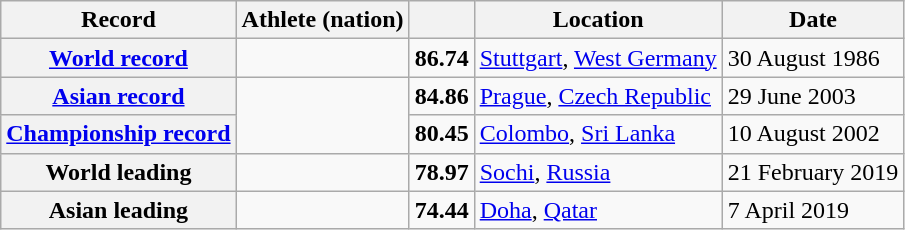<table class="wikitable">
<tr>
<th scope="col">Record</th>
<th scope="col">Athlete (nation)</th>
<th scope="col"></th>
<th scope="col">Location</th>
<th scope="col">Date</th>
</tr>
<tr>
<th scope="row"><a href='#'>World record</a></th>
<td></td>
<td align="center"><strong>86.74</strong></td>
<td><a href='#'>Stuttgart</a>, <a href='#'>West Germany</a></td>
<td>30 August 1986</td>
</tr>
<tr>
<th scope="row"><a href='#'>Asian record</a></th>
<td rowspan="2"></td>
<td align="center"><strong>84.86</strong></td>
<td><a href='#'>Prague</a>, <a href='#'>Czech Republic</a></td>
<td>29 June 2003</td>
</tr>
<tr>
<th><a href='#'>Championship record</a></th>
<td align="center"><strong>80.45</strong></td>
<td><a href='#'>Colombo</a>, <a href='#'>Sri Lanka</a></td>
<td>10 August 2002</td>
</tr>
<tr>
<th scope="row">World leading</th>
<td></td>
<td align="center"><strong>78.97</strong></td>
<td><a href='#'>Sochi</a>, <a href='#'>Russia</a></td>
<td>21 February 2019</td>
</tr>
<tr>
<th scope="row">Asian leading</th>
<td></td>
<td align="center"><strong>74.44</strong></td>
<td><a href='#'>Doha</a>, <a href='#'>Qatar</a></td>
<td>7 April 2019</td>
</tr>
</table>
